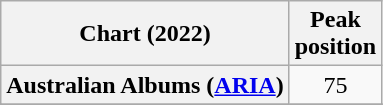<table class="wikitable sortable plainrowheaders" style="text-align:center">
<tr>
<th scope="col">Chart (2022)</th>
<th scope="col">Peak<br>position</th>
</tr>
<tr>
<th scope="row">Australian Albums (<a href='#'>ARIA</a>)</th>
<td>75</td>
</tr>
<tr>
</tr>
<tr>
</tr>
<tr>
</tr>
<tr>
</tr>
<tr>
</tr>
<tr>
</tr>
<tr>
</tr>
<tr>
</tr>
<tr>
</tr>
<tr>
</tr>
<tr>
</tr>
<tr>
</tr>
<tr>
</tr>
<tr>
</tr>
<tr>
</tr>
<tr>
</tr>
<tr>
</tr>
</table>
